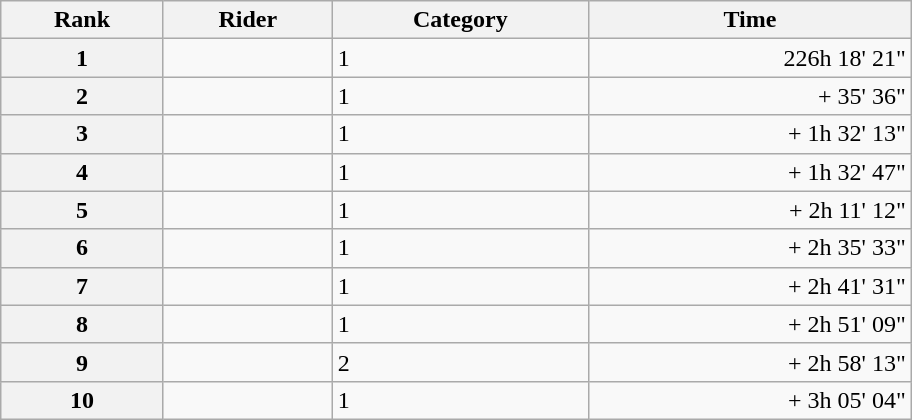<table class="wikitable" style="width:38em;margin-bottom:0;">
<tr>
<th scope="col">Rank</th>
<th scope="col">Rider</th>
<th scope="col">Category</th>
<th scope="col">Time</th>
</tr>
<tr>
<th scope="row">1</th>
<td></td>
<td>1</td>
<td style="text-align:right;">226h 18' 21"</td>
</tr>
<tr>
<th scope="row">2</th>
<td></td>
<td>1</td>
<td style="text-align:right;">+ 35' 36"</td>
</tr>
<tr>
<th scope="row">3</th>
<td></td>
<td>1</td>
<td style="text-align:right;">+ 1h 32' 13"</td>
</tr>
<tr>
<th scope="row">4</th>
<td></td>
<td>1</td>
<td style="text-align:right;">+ 1h 32' 47"</td>
</tr>
<tr>
<th scope="row">5</th>
<td></td>
<td>1</td>
<td style="text-align:right;">+ 2h 11' 12"</td>
</tr>
<tr>
<th scope="row">6</th>
<td></td>
<td>1</td>
<td style="text-align:right;">+ 2h 35' 33"</td>
</tr>
<tr>
<th scope="row">7</th>
<td></td>
<td>1</td>
<td style="text-align:right;">+ 2h 41' 31"</td>
</tr>
<tr>
<th scope="row">8</th>
<td></td>
<td>1</td>
<td style="text-align:right;">+ 2h 51' 09"</td>
</tr>
<tr>
<th scope="row">9</th>
<td></td>
<td>2</td>
<td style="text-align:right;">+ 2h 58' 13"</td>
</tr>
<tr>
<th scope="row">10</th>
<td></td>
<td>1</td>
<td style="text-align:right;">+ 3h 05' 04"</td>
</tr>
</table>
